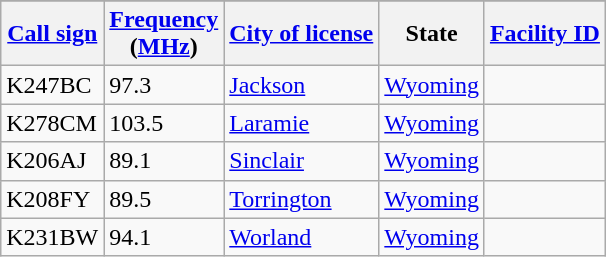<table class="wikitable sortable">
<tr>
</tr>
<tr>
<th><a href='#'>Call sign</a></th>
<th data-sort-type="number"><a href='#'>Frequency</a><br>(<a href='#'>MHz</a>)</th>
<th><a href='#'>City of license</a></th>
<th>State</th>
<th data-sort-type="number"><a href='#'>Facility ID</a></th>
</tr>
<tr>
<td>K247BC</td>
<td>97.3</td>
<td><a href='#'>Jackson</a></td>
<td><a href='#'>Wyoming</a></td>
<td></td>
</tr>
<tr>
<td>K278CM</td>
<td>103.5</td>
<td><a href='#'>Laramie</a></td>
<td><a href='#'>Wyoming</a></td>
<td></td>
</tr>
<tr>
<td>K206AJ</td>
<td>89.1</td>
<td><a href='#'>Sinclair</a></td>
<td><a href='#'>Wyoming</a></td>
<td></td>
</tr>
<tr>
<td>K208FY</td>
<td>89.5</td>
<td><a href='#'>Torrington</a></td>
<td><a href='#'>Wyoming</a></td>
<td></td>
</tr>
<tr>
<td>K231BW</td>
<td>94.1</td>
<td><a href='#'>Worland</a></td>
<td><a href='#'>Wyoming</a></td>
<td></td>
</tr>
</table>
